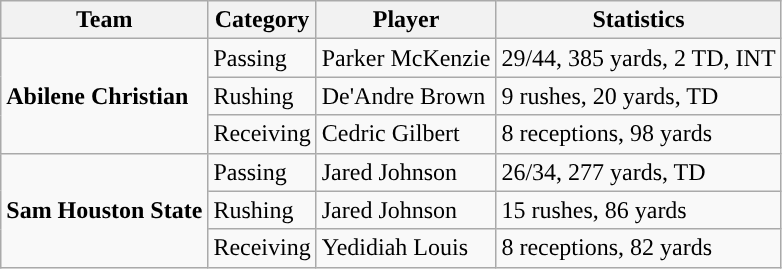<table class="wikitable" style="float: left;">
<tr>
<th>Team</th>
<th>Category</th>
<th>Player</th>
<th>Statistics</th>
</tr>
<tr>
<td rowspan=3><strong>Abilene Christian</strong></td>
<td>Passing</td>
<td>Parker McKenzie</td>
<td>29/44, 385 yards, 2 TD, INT</td>
</tr>
<tr>
<td>Rushing</td>
<td>De'Andre Brown</td>
<td>9 rushes, 20 yards, TD</td>
</tr>
<tr>
<td>Receiving</td>
<td>Cedric Gilbert</td>
<td>8 receptions, 98 yards</td>
</tr>
<tr>
<td rowspan=3><strong>Sam Houston State</strong></td>
<td>Passing</td>
<td>Jared Johnson</td>
<td>26/34, 277 yards, TD</td>
</tr>
<tr>
<td>Rushing</td>
<td>Jared Johnson</td>
<td>15 rushes, 86 yards</td>
</tr>
<tr>
<td>Receiving</td>
<td>Yedidiah Louis</td>
<td>8 receptions, 82 yards</td>
</tr>
</table>
